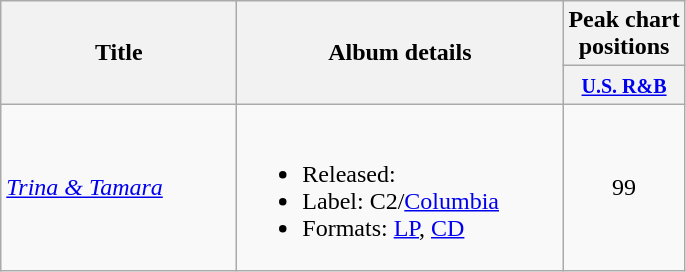<table class="wikitable">
<tr>
<th align=center rowspan=2 width=150>Title</th>
<th align=center rowspan=2 width=210>Album details</th>
<th align=center>Peak chart<br>positions</th>
</tr>
<tr>
<th><small><a href='#'>U.S. R&B</a></small></th>
</tr>
<tr>
<td valign=center><em><a href='#'>Trina & Tamara</a></em></td>
<td valign=top><br><ul><li>Released: </li><li>Label: C2/<a href='#'>Columbia</a></li><li>Formats: <a href='#'>LP</a>, <a href='#'>CD</a></li></ul></td>
<td align=center valign=center>99</td>
</tr>
</table>
